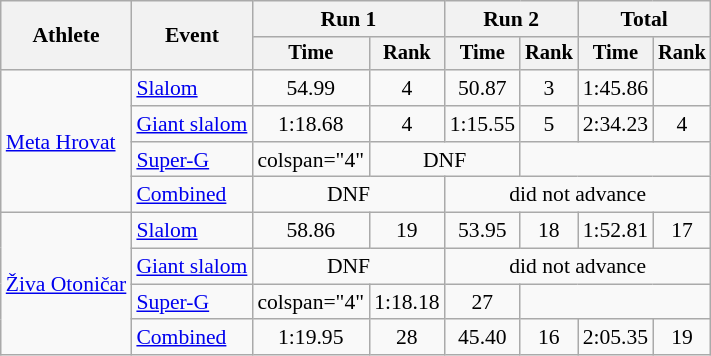<table class="wikitable" style="font-size:90%">
<tr>
<th rowspan=2>Athlete</th>
<th rowspan=2>Event</th>
<th colspan=2>Run 1</th>
<th colspan=2>Run 2</th>
<th colspan=2>Total</th>
</tr>
<tr style="font-size:95%">
<th>Time</th>
<th>Rank</th>
<th>Time</th>
<th>Rank</th>
<th>Time</th>
<th>Rank</th>
</tr>
<tr align=center>
<td align="left" rowspan="4"><a href='#'>Meta Hrovat</a></td>
<td align="left"><a href='#'>Slalom</a></td>
<td>54.99</td>
<td>4</td>
<td>50.87</td>
<td>3</td>
<td>1:45.86</td>
<td></td>
</tr>
<tr align=center>
<td align="left"><a href='#'>Giant slalom</a></td>
<td>1:18.68</td>
<td>4</td>
<td>1:15.55</td>
<td>5</td>
<td>2:34.23</td>
<td>4</td>
</tr>
<tr align=center>
<td align="left"><a href='#'>Super-G</a></td>
<td>colspan="4" </td>
<td colspan=2>DNF</td>
</tr>
<tr align=center>
<td align="left"><a href='#'>Combined</a></td>
<td colspan=2>DNF</td>
<td colspan=4>did not advance</td>
</tr>
<tr align=center>
<td align="left" rowspan="4"><a href='#'>Živa Otoničar</a></td>
<td align="left"><a href='#'>Slalom</a></td>
<td>58.86</td>
<td>19</td>
<td>53.95</td>
<td>18</td>
<td>1:52.81</td>
<td>17</td>
</tr>
<tr align=center>
<td align="left"><a href='#'>Giant slalom</a></td>
<td colspan=2>DNF</td>
<td colspan=4>did not advance</td>
</tr>
<tr align=center>
<td align="left"><a href='#'>Super-G</a></td>
<td>colspan="4" </td>
<td>1:18.18</td>
<td>27</td>
</tr>
<tr align=center>
<td align="left"><a href='#'>Combined</a></td>
<td>1:19.95</td>
<td>28</td>
<td>45.40</td>
<td>16</td>
<td>2:05.35</td>
<td>19</td>
</tr>
</table>
